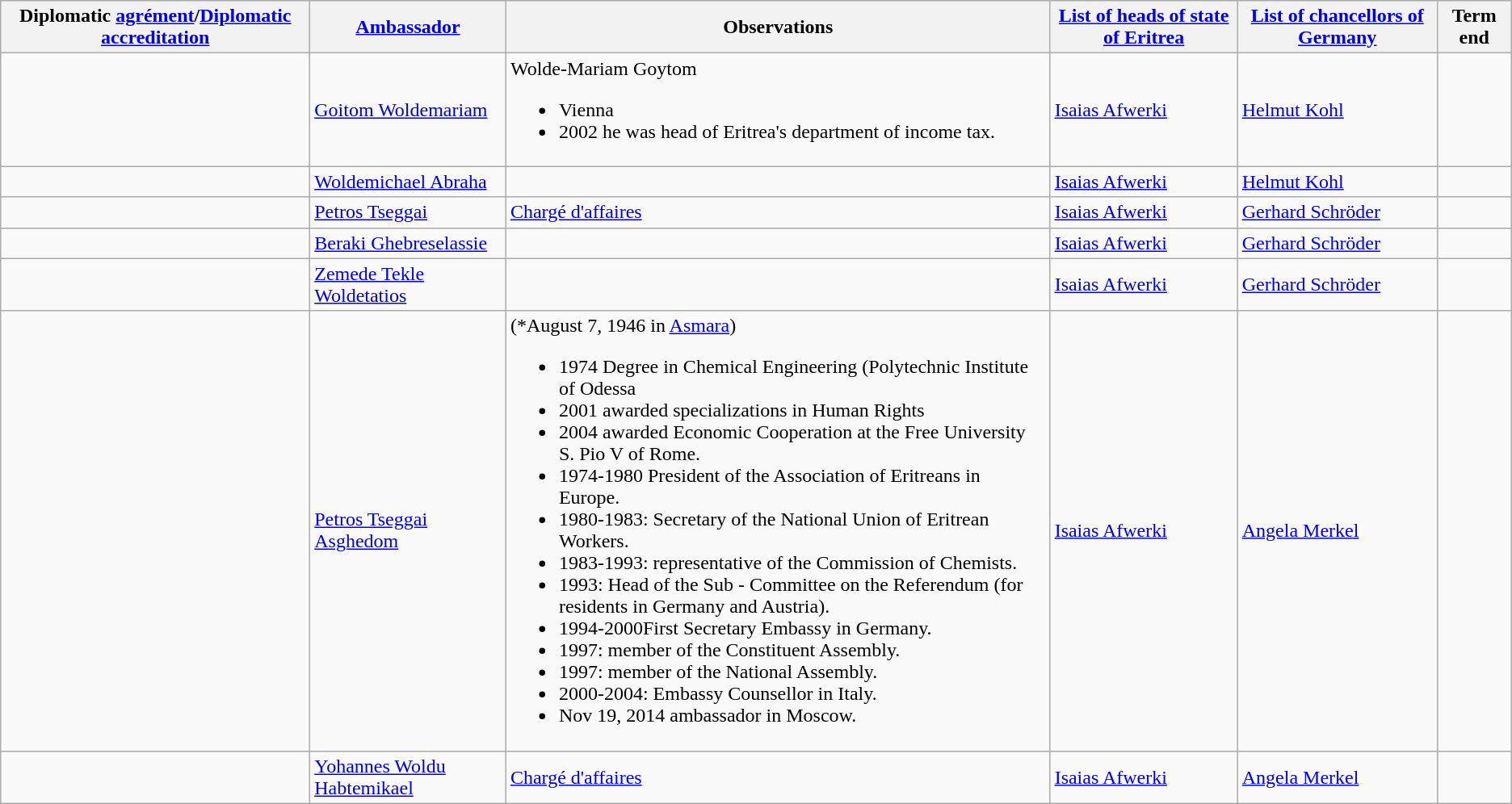<table class="wikitable sortable">
<tr>
<th>Diplomatic <a href='#'>agrément</a>/<a href='#'>Diplomatic accreditation</a></th>
<th><a href='#'>Ambassador</a></th>
<th>Observations</th>
<th><a href='#'>List of heads of state of Eritrea</a></th>
<th><a href='#'>List of chancellors of Germany</a></th>
<th>Term end</th>
</tr>
<tr>
<td></td>
<td><a href='#'>Goitom Woldemariam</a></td>
<td>Wolde-Mariam Goytom<br><ul><li> Vienna</li><li>2002 he was head of Eritrea's department of income tax.</li></ul></td>
<td><a href='#'>Isaias Afwerki</a></td>
<td><a href='#'>Helmut Kohl</a></td>
<td></td>
</tr>
<tr>
<td></td>
<td><a href='#'>Woldemichael Abraha</a></td>
<td></td>
<td><a href='#'>Isaias Afwerki</a></td>
<td><a href='#'>Helmut Kohl</a></td>
<td></td>
</tr>
<tr>
<td></td>
<td><a href='#'>Petros Tseggai</a></td>
<td><a href='#'>Chargé d'affaires</a></td>
<td><a href='#'>Isaias Afwerki</a></td>
<td><a href='#'>Gerhard Schröder</a></td>
<td></td>
</tr>
<tr>
<td></td>
<td><a href='#'>Beraki Ghebreselassie</a></td>
<td></td>
<td><a href='#'>Isaias Afwerki</a></td>
<td><a href='#'>Gerhard Schröder</a></td>
<td></td>
</tr>
<tr>
<td></td>
<td><a href='#'>Zemede Tekle Woldetatios</a></td>
<td></td>
<td><a href='#'>Isaias Afwerki</a></td>
<td><a href='#'>Gerhard Schröder</a></td>
<td></td>
</tr>
<tr>
<td></td>
<td><a href='#'>Petros Tseggai Asghedom</a></td>
<td>(*August 7, 1946 in <a href='#'>Asmara</a>)<br><ul><li>1974 Degree in Chemical Engineering (Polytechnic Institute of Odessa</li><li>2001 awarded specializations in Human Rights</li><li>2004  awarded Economic Cooperation at the Free University S. Pio V of Rome.</li><li>1974-1980 President of the Association of Eritreans in Europe.</li><li>1980-1983: Secretary of the National Union of Eritrean Workers.</li><li>1983-1993: representative of the Commission of Chemists.</li><li>1993: Head of the Sub - Committee on the Referendum (for residents in Germany and Austria).</li><li>1994-2000First Secretary Embassy in Germany.</li><li>1997: member of the Constituent Assembly.</li><li>1997: member of the National Assembly.</li><li>2000-2004: Embassy Counsellor in Italy.</li><li>Nov 19, 2014 ambassador in Moscow.</li></ul></td>
<td><a href='#'>Isaias Afwerki</a></td>
<td><a href='#'>Angela Merkel</a></td>
<td></td>
</tr>
<tr>
<td></td>
<td><a href='#'>Yohannes Woldu Habtemikael</a></td>
<td><a href='#'>Chargé d'affaires</a></td>
<td><a href='#'>Isaias Afwerki</a></td>
<td><a href='#'>Angela Merkel</a></td>
<td></td>
</tr>
</table>
